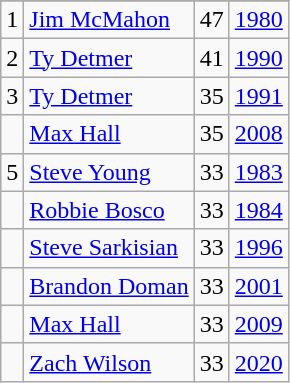<table class="wikitable">
<tr>
</tr>
<tr>
<td>1</td>
<td><a href='#'>Jim McMahon</a></td>
<td>47</td>
<td><a href='#'>1980</a></td>
</tr>
<tr>
<td>2</td>
<td><a href='#'>Ty Detmer</a></td>
<td>41</td>
<td><a href='#'>1990</a></td>
</tr>
<tr>
<td>3</td>
<td><a href='#'>Ty Detmer</a></td>
<td>35</td>
<td><a href='#'>1991</a></td>
</tr>
<tr>
<td></td>
<td><a href='#'>Max Hall</a></td>
<td>35</td>
<td><a href='#'>2008</a></td>
</tr>
<tr>
<td>5</td>
<td><a href='#'>Steve Young</a></td>
<td>33</td>
<td><a href='#'>1983</a></td>
</tr>
<tr>
<td></td>
<td><a href='#'>Robbie Bosco</a></td>
<td>33</td>
<td><a href='#'>1984</a></td>
</tr>
<tr>
<td></td>
<td><a href='#'>Steve Sarkisian</a></td>
<td>33</td>
<td><a href='#'>1996</a></td>
</tr>
<tr>
<td></td>
<td><a href='#'>Brandon Doman</a></td>
<td>33</td>
<td><a href='#'>2001</a></td>
</tr>
<tr>
<td></td>
<td><a href='#'>Max Hall</a></td>
<td>33</td>
<td><a href='#'>2009</a></td>
</tr>
<tr>
<td></td>
<td><a href='#'>Zach Wilson</a></td>
<td>33</td>
<td><a href='#'>2020</a></td>
</tr>
</table>
